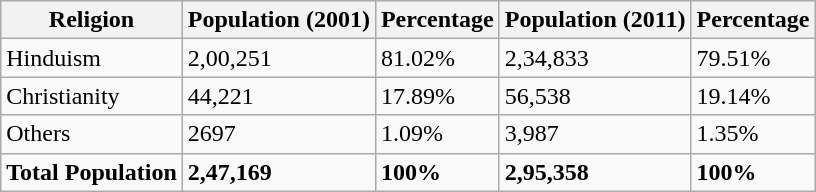<table class="wikitable sortable">
<tr>
<th>Religion</th>
<th>Population (2001)</th>
<th>Percentage</th>
<th>Population (2011)</th>
<th>Percentage</th>
</tr>
<tr>
<td>Hinduism</td>
<td>2,00,251</td>
<td>81.02%</td>
<td>2,34,833</td>
<td>79.51%</td>
</tr>
<tr>
<td>Christianity</td>
<td>44,221</td>
<td>17.89%</td>
<td>56,538</td>
<td>19.14%</td>
</tr>
<tr>
<td>Others</td>
<td>2697</td>
<td>1.09%</td>
<td>3,987</td>
<td>1.35%</td>
</tr>
<tr>
<td><strong>Total Population</strong></td>
<td><strong>2,47,169</strong></td>
<td><strong>100%</strong></td>
<td><strong>2,95,358</strong></td>
<td><strong>100%</strong></td>
</tr>
</table>
